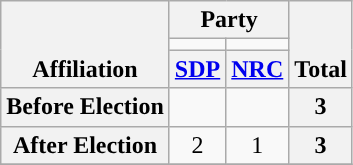<table class=wikitable style="text-align:center">
<tr style="vertical-align:bottom;">
<th rowspan=3>Affiliation</th>
<th colspan=2>Party</th>
<th rowspan=3>Total</th>
</tr>
<tr>
<td style="background-color:"></td>
<td style="background-color:"></td>
</tr>
<tr>
<th><a href='#'>SDP</a></th>
<th><a href='#'>NRC</a></th>
</tr>
<tr>
<th>Before Election</th>
<td></td>
<td></td>
<th>3</th>
</tr>
<tr>
<th>After Election</th>
<td>2</td>
<td>1</td>
<th>3</th>
</tr>
<tr>
</tr>
</table>
